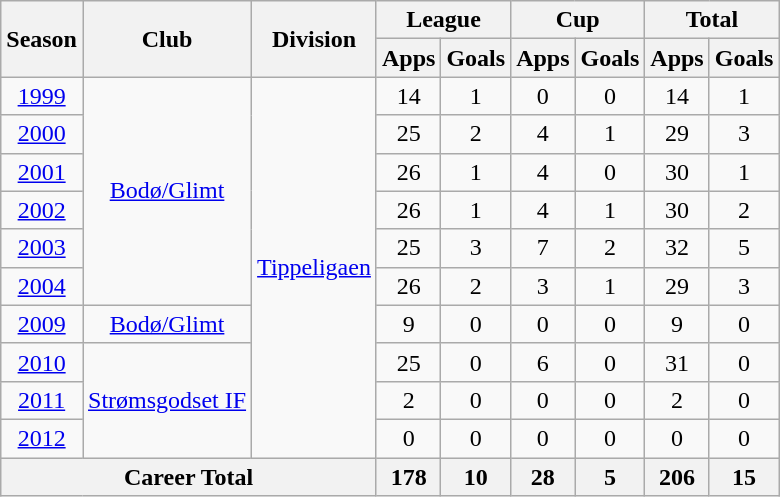<table class="wikitable" style="text-align: center;">
<tr>
<th rowspan="2">Season</th>
<th rowspan="2">Club</th>
<th rowspan="2">Division</th>
<th colspan="2">League</th>
<th colspan="2">Cup</th>
<th colspan="2">Total</th>
</tr>
<tr>
<th>Apps</th>
<th>Goals</th>
<th>Apps</th>
<th>Goals</th>
<th>Apps</th>
<th>Goals</th>
</tr>
<tr>
<td><a href='#'>1999</a></td>
<td rowspan="6" valign="center"><a href='#'>Bodø/Glimt</a></td>
<td rowspan="10" valign="center"><a href='#'>Tippeligaen</a></td>
<td>14</td>
<td>1</td>
<td>0</td>
<td>0</td>
<td>14</td>
<td>1</td>
</tr>
<tr>
<td><a href='#'>2000</a></td>
<td>25</td>
<td>2</td>
<td>4</td>
<td>1</td>
<td>29</td>
<td>3</td>
</tr>
<tr>
<td><a href='#'>2001</a></td>
<td>26</td>
<td>1</td>
<td>4</td>
<td>0</td>
<td>30</td>
<td>1</td>
</tr>
<tr>
<td><a href='#'>2002</a></td>
<td>26</td>
<td>1</td>
<td>4</td>
<td>1</td>
<td>30</td>
<td>2</td>
</tr>
<tr>
<td><a href='#'>2003</a></td>
<td>25</td>
<td>3</td>
<td>7</td>
<td>2</td>
<td>32</td>
<td>5</td>
</tr>
<tr>
<td><a href='#'>2004</a></td>
<td>26</td>
<td>2</td>
<td>3</td>
<td>1</td>
<td>29</td>
<td>3</td>
</tr>
<tr>
<td><a href='#'>2009</a></td>
<td rowspan="1" valign="center"><a href='#'>Bodø/Glimt</a></td>
<td>9</td>
<td>0</td>
<td>0</td>
<td>0</td>
<td>9</td>
<td>0</td>
</tr>
<tr>
<td><a href='#'>2010</a></td>
<td rowspan="3" valign="center"><a href='#'>Strømsgodset IF</a></td>
<td>25</td>
<td>0</td>
<td>6</td>
<td>0</td>
<td>31</td>
<td>0</td>
</tr>
<tr>
<td><a href='#'>2011</a></td>
<td>2</td>
<td>0</td>
<td>0</td>
<td>0</td>
<td>2</td>
<td>0</td>
</tr>
<tr>
<td><a href='#'>2012</a></td>
<td>0</td>
<td>0</td>
<td>0</td>
<td>0</td>
<td>0</td>
<td>0</td>
</tr>
<tr>
<th colspan="3">Career Total</th>
<th>178</th>
<th>10</th>
<th>28</th>
<th>5</th>
<th>206</th>
<th>15</th>
</tr>
</table>
